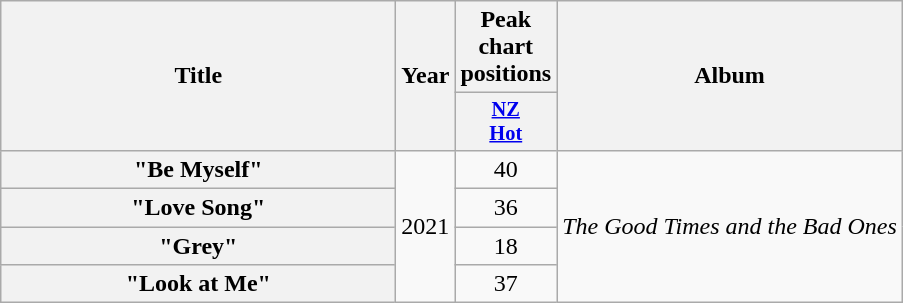<table class="wikitable plainrowheaders" style="text-align:center;">
<tr>
<th scope="col" rowspan="2" style="width:16em;">Title</th>
<th scope="col" rowspan="2" style="width:1em;">Year</th>
<th scope="col" colspan="1">Peak chart positions</th>
<th scope="col" rowspan="2">Album</th>
</tr>
<tr>
<th scope="col" style="width:3em;font-size:85%;"><a href='#'>NZ<br>Hot</a><br></th>
</tr>
<tr>
<th scope="row">"Be Myself"</th>
<td rowspan="4">2021</td>
<td>40</td>
<td rowspan="4"><em>The Good Times and the Bad Ones</em></td>
</tr>
<tr>
<th scope="row">"Love Song"</th>
<td>36</td>
</tr>
<tr>
<th scope="row">"Grey"</th>
<td>18</td>
</tr>
<tr>
<th scope="row">"Look at Me"</th>
<td>37</td>
</tr>
</table>
